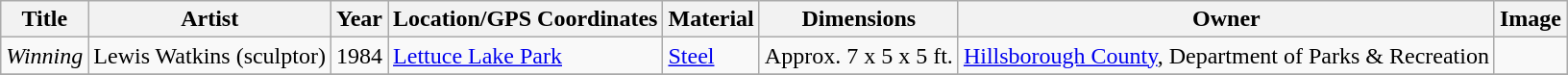<table class="wikitable sortable">
<tr>
<th>Title</th>
<th>Artist</th>
<th>Year</th>
<th>Location/GPS Coordinates</th>
<th>Material</th>
<th>Dimensions</th>
<th>Owner</th>
<th>Image</th>
</tr>
<tr>
<td><em>Winning</em></td>
<td>Lewis Watkins (sculptor)</td>
<td>1984</td>
<td><a href='#'>Lettuce Lake Park</a></td>
<td><a href='#'>Steel</a></td>
<td>Approx. 7 x 5 x 5 ft.</td>
<td><a href='#'>Hillsborough County</a>, Department of Parks & Recreation</td>
<td></td>
</tr>
<tr>
</tr>
</table>
